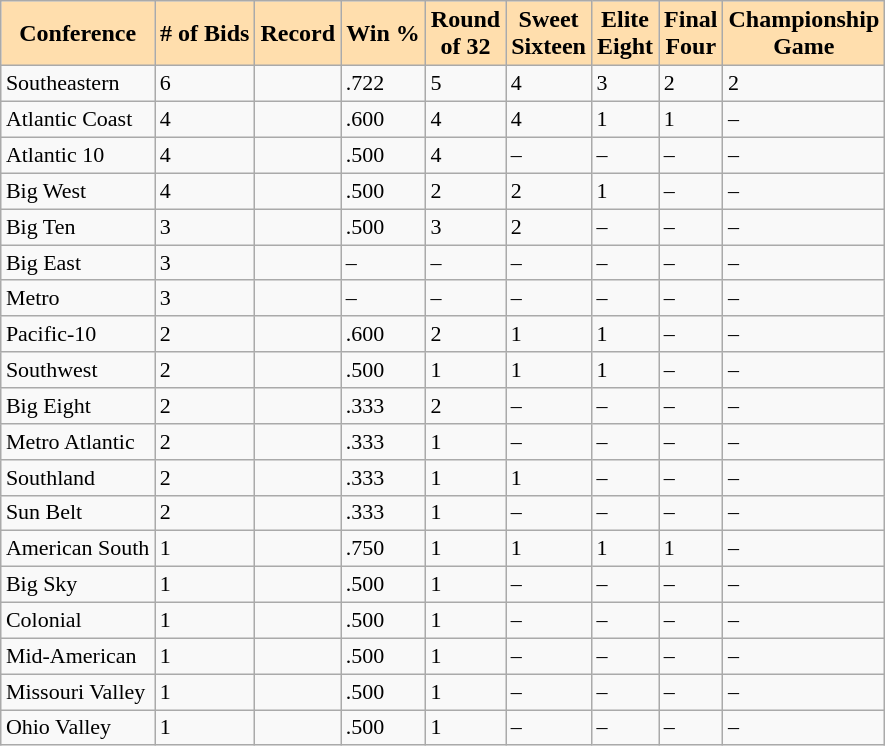<table class="wikitable sortable">
<tr>
<th style="background-color:#FFDEAD;">Conference</th>
<th style="background-color:#FFDEAD;"># of Bids</th>
<th style="background-color:#FFDEAD;">Record</th>
<th style="background-color:#FFDEAD;">Win %</th>
<th style="background-color:#FFDEAD;">Round<br> of 32</th>
<th style="background-color:#FFDEAD;">Sweet<br> Sixteen</th>
<th style="background-color:#FFDEAD;">Elite<br> Eight</th>
<th style="background-color:#FFDEAD;">Final<br> Four</th>
<th style="background-color:#FFDEAD;">Championship<br> Game</th>
</tr>
<tr style="font-size:11pt"  valign="bottom">
<td height="15">Southeastern</td>
<td>6</td>
<td></td>
<td>.722</td>
<td>5</td>
<td>4</td>
<td>3</td>
<td>2</td>
<td>2</td>
</tr>
<tr style="font-size:11pt"  valign="bottom">
<td height="15">Atlantic Coast</td>
<td>4</td>
<td></td>
<td>.600</td>
<td>4</td>
<td>4</td>
<td>1</td>
<td>1</td>
<td>–</td>
</tr>
<tr style="font-size:11pt"  valign="bottom">
<td height="15">Atlantic 10</td>
<td>4</td>
<td></td>
<td>.500</td>
<td>4</td>
<td>–</td>
<td>–</td>
<td>–</td>
<td>–</td>
</tr>
<tr style="font-size:11pt"  valign="bottom">
<td height="15">Big West</td>
<td>4</td>
<td></td>
<td>.500</td>
<td>2</td>
<td>2</td>
<td>1</td>
<td>–</td>
<td>–</td>
</tr>
<tr style="font-size:11pt"  valign="bottom">
<td height="15">Big Ten</td>
<td>3</td>
<td></td>
<td>.500</td>
<td>3</td>
<td>2</td>
<td>–</td>
<td>–</td>
<td>–</td>
</tr>
<tr style="font-size:11pt"  valign="bottom">
<td height="15">Big East</td>
<td>3</td>
<td></td>
<td>–</td>
<td>–</td>
<td>–</td>
<td>–</td>
<td>–</td>
<td>–</td>
</tr>
<tr style="font-size:11pt"  valign="bottom">
<td height="15">Metro</td>
<td>3</td>
<td></td>
<td>–</td>
<td>–</td>
<td>–</td>
<td>–</td>
<td>–</td>
<td>–</td>
</tr>
<tr style="font-size:11pt"  valign="bottom">
<td height="15">Pacific-10</td>
<td>2</td>
<td></td>
<td>.600</td>
<td>2</td>
<td>1</td>
<td>1</td>
<td>–</td>
<td>–</td>
</tr>
<tr style="font-size:11pt"  valign="bottom">
<td height="15">Southwest</td>
<td>2</td>
<td></td>
<td>.500</td>
<td>1</td>
<td>1</td>
<td>1</td>
<td>–</td>
<td>–</td>
</tr>
<tr style="font-size:11pt"  valign="bottom">
<td height="15">Big Eight</td>
<td>2</td>
<td></td>
<td>.333</td>
<td>2</td>
<td>–</td>
<td>–</td>
<td>–</td>
<td>–</td>
</tr>
<tr style="font-size:11pt"  valign="bottom">
<td height="15">Metro Atlantic</td>
<td>2</td>
<td></td>
<td>.333</td>
<td>1</td>
<td>–</td>
<td>–</td>
<td>–</td>
<td>–</td>
</tr>
<tr style="font-size:11pt"  valign="bottom">
<td height="15">Southland</td>
<td>2</td>
<td></td>
<td>.333</td>
<td>1</td>
<td>1</td>
<td>–</td>
<td>–</td>
<td>–</td>
</tr>
<tr style="font-size:11pt"  valign="bottom">
<td height="15">Sun Belt</td>
<td>2</td>
<td></td>
<td>.333</td>
<td>1</td>
<td>–</td>
<td>–</td>
<td>–</td>
<td>–</td>
</tr>
<tr style="font-size:11pt"  valign="bottom">
<td height="15">American South</td>
<td>1</td>
<td></td>
<td>.750</td>
<td>1</td>
<td>1</td>
<td>1</td>
<td>1</td>
<td>–</td>
</tr>
<tr style="font-size:11pt"  valign="bottom">
<td height="15">Big Sky</td>
<td>1</td>
<td></td>
<td>.500</td>
<td>1</td>
<td>–</td>
<td>–</td>
<td>–</td>
<td>–</td>
</tr>
<tr style="font-size:11pt"  valign="bottom">
<td height="15">Colonial</td>
<td>1</td>
<td></td>
<td>.500</td>
<td>1</td>
<td>–</td>
<td>–</td>
<td>–</td>
<td>–</td>
</tr>
<tr style="font-size:11pt"  valign="bottom">
<td height="15">Mid-American</td>
<td>1</td>
<td></td>
<td>.500</td>
<td>1</td>
<td>–</td>
<td>–</td>
<td>–</td>
<td>–</td>
</tr>
<tr style="font-size:11pt"  valign="bottom">
<td height="15">Missouri Valley</td>
<td>1</td>
<td></td>
<td>.500</td>
<td>1</td>
<td>–</td>
<td>–</td>
<td>–</td>
<td>–</td>
</tr>
<tr style="font-size:11pt"  valign="bottom">
<td height="15">Ohio Valley</td>
<td>1</td>
<td></td>
<td>.500</td>
<td>1</td>
<td>–</td>
<td>–</td>
<td>–</td>
<td>–</td>
</tr>
</table>
